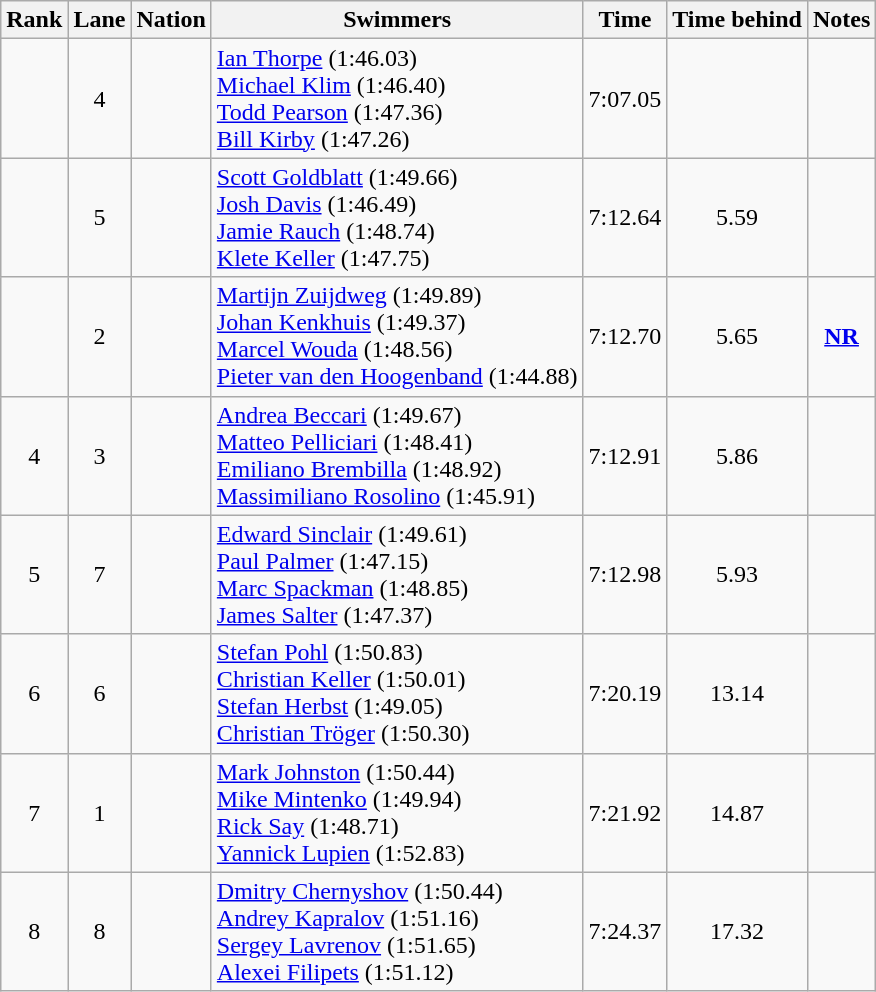<table class="wikitable sortable" style="text-align:center">
<tr>
<th>Rank</th>
<th>Lane</th>
<th>Nation</th>
<th>Swimmers</th>
<th>Time</th>
<th>Time behind</th>
<th>Notes</th>
</tr>
<tr>
<td></td>
<td>4</td>
<td align=left></td>
<td align=left><a href='#'>Ian Thorpe</a> (1:46.03)<br><a href='#'>Michael Klim</a> (1:46.40)<br><a href='#'>Todd Pearson</a> (1:47.36)<br><a href='#'>Bill Kirby</a> (1:47.26)</td>
<td>7:07.05</td>
<td></td>
<td></td>
</tr>
<tr>
<td></td>
<td>5</td>
<td align=left></td>
<td align=left><a href='#'>Scott Goldblatt</a> (1:49.66)<br><a href='#'>Josh Davis</a> (1:46.49)<br><a href='#'>Jamie Rauch</a> (1:48.74)<br><a href='#'>Klete Keller</a> (1:47.75)</td>
<td>7:12.64</td>
<td>5.59</td>
<td></td>
</tr>
<tr>
<td></td>
<td>2</td>
<td align=left></td>
<td align=left><a href='#'>Martijn Zuijdweg</a> (1:49.89)<br><a href='#'>Johan Kenkhuis</a> (1:49.37)<br><a href='#'>Marcel Wouda</a> (1:48.56)<br><a href='#'>Pieter van den Hoogenband</a> (1:44.88)</td>
<td>7:12.70</td>
<td>5.65</td>
<td><strong><a href='#'>NR</a></strong></td>
</tr>
<tr>
<td>4</td>
<td>3</td>
<td align=left></td>
<td align=left><a href='#'>Andrea Beccari</a> (1:49.67)<br><a href='#'>Matteo Pelliciari</a> (1:48.41)<br><a href='#'>Emiliano Brembilla</a> (1:48.92)<br><a href='#'>Massimiliano Rosolino</a> (1:45.91)</td>
<td>7:12.91</td>
<td>5.86</td>
<td></td>
</tr>
<tr>
<td>5</td>
<td>7</td>
<td align=left></td>
<td align=left><a href='#'>Edward Sinclair</a> (1:49.61)<br><a href='#'>Paul Palmer</a> (1:47.15)<br><a href='#'>Marc Spackman</a> (1:48.85)<br><a href='#'>James Salter</a> (1:47.37)</td>
<td>7:12.98</td>
<td>5.93</td>
<td></td>
</tr>
<tr>
<td>6</td>
<td>6</td>
<td align=left></td>
<td align=left><a href='#'>Stefan Pohl</a> (1:50.83)<br><a href='#'>Christian Keller</a> (1:50.01)<br><a href='#'>Stefan Herbst</a> (1:49.05)<br><a href='#'>Christian Tröger</a> (1:50.30)</td>
<td>7:20.19</td>
<td>13.14</td>
<td></td>
</tr>
<tr>
<td>7</td>
<td>1</td>
<td align=left></td>
<td align=left><a href='#'>Mark Johnston</a> (1:50.44)<br><a href='#'>Mike Mintenko</a> (1:49.94)<br><a href='#'>Rick Say</a> (1:48.71)<br><a href='#'>Yannick Lupien</a> (1:52.83)</td>
<td>7:21.92</td>
<td>14.87</td>
<td></td>
</tr>
<tr>
<td>8</td>
<td>8</td>
<td align=left></td>
<td align=left><a href='#'>Dmitry Chernyshov</a> (1:50.44)<br><a href='#'>Andrey Kapralov</a> (1:51.16)<br><a href='#'>Sergey Lavrenov</a> (1:51.65)<br><a href='#'>Alexei Filipets</a> (1:51.12)</td>
<td>7:24.37</td>
<td>17.32</td>
<td></td>
</tr>
</table>
